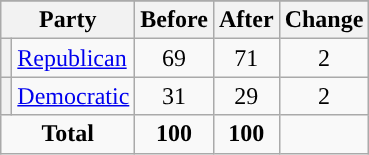<table class="wikitable" style="text-align:center;">
<tr>
</tr>
<tr>
<th colspan=2>Party</th>
<th>Before</th>
<th>After</th>
<th>Change</th>
</tr>
<tr>
<th style="background-color:"></th>
<td style="text-align:left;"><a href='#'>Republican</a></td>
<td>69</td>
<td>71</td>
<td> 2</td>
</tr>
<tr>
<th style="background-color:"></th>
<td style="text-align:left;"><a href='#'>Democratic</a></td>
<td>31</td>
<td>29</td>
<td> 2</td>
</tr>
<tr>
<td colspan=2><strong>Total</strong></td>
<td><strong>100</strong></td>
<td><strong>100</strong></td>
<td></td>
</tr>
</table>
